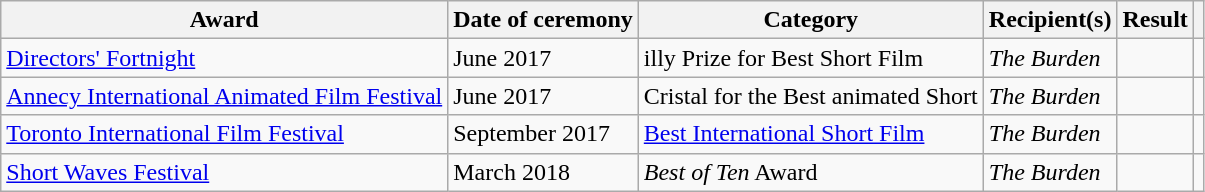<table class="wikitable sortable">
<tr>
<th>Award</th>
<th>Date of ceremony</th>
<th>Category</th>
<th>Recipient(s)</th>
<th>Result</th>
<th scope="col" class="unsortable"></th>
</tr>
<tr>
<td><a href='#'>Directors' Fortnight</a></td>
<td>June 2017</td>
<td>illy Prize for Best Short Film</td>
<td><em>The Burden</em></td>
<td></td>
<td style="text-align:center;"></td>
</tr>
<tr>
<td><a href='#'>Annecy International Animated Film Festival</a></td>
<td>June 2017</td>
<td>Cristal for the Best animated Short</td>
<td><em>The Burden</em></td>
<td></td>
<td style="text-align:center;"></td>
</tr>
<tr>
<td><a href='#'>Toronto International Film Festival</a></td>
<td>September 2017</td>
<td><a href='#'>Best International Short Film</a></td>
<td><em>The Burden</em></td>
<td></td>
<td style="text-align:center;"></td>
</tr>
<tr>
<td><a href='#'>Short Waves Festival</a></td>
<td>March 2018</td>
<td><em>Best of Ten</em> Award</td>
<td><em>The Burden</em></td>
<td></td>
<td style="text-align:center;"></td>
</tr>
</table>
